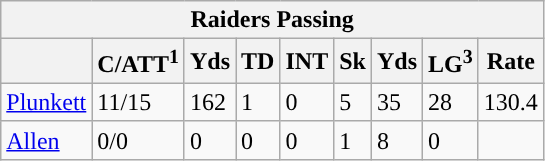<table class="wikitable">
<tr>
<th colspan="9">Raiders Passing</th>
</tr>
<tr>
<th></th>
<th>C/ATT<sup>1</sup></th>
<th>Yds</th>
<th>TD</th>
<th>INT</th>
<th>Sk</th>
<th>Yds</th>
<th>LG<sup>3</sup></th>
<th>Rate</th>
</tr>
<tr>
<td><a href='#'>Plunkett</a></td>
<td>11/15</td>
<td>162</td>
<td>1</td>
<td>0</td>
<td>5</td>
<td>35</td>
<td>28</td>
<td>130.4</td>
</tr>
<tr>
<td><a href='#'>Allen</a></td>
<td>0/0</td>
<td>0</td>
<td>0</td>
<td>0</td>
<td>1</td>
<td>8</td>
<td>0</td>
<td></td>
</tr>
</table>
